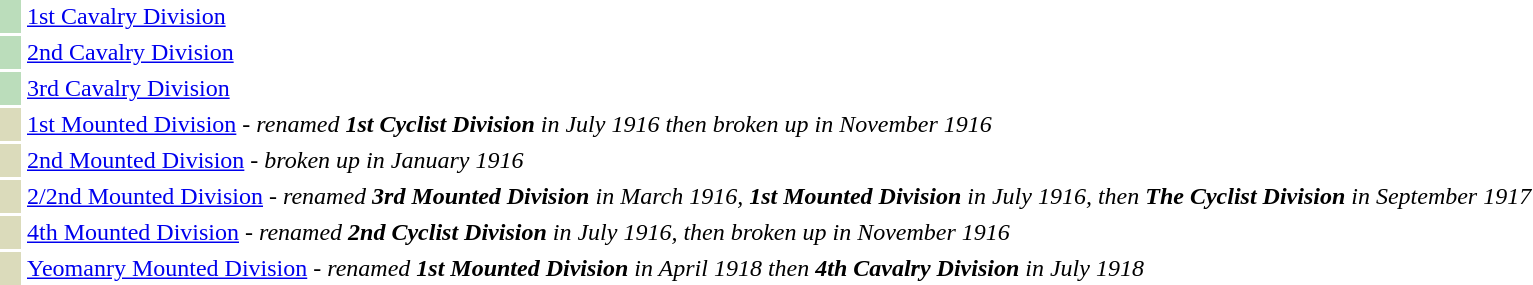<table border=0 cellpadding=2>
<tr>
<td width=10 bgcolor=#bbddbb></td>
<td><a href='#'>1st Cavalry Division</a></td>
</tr>
<tr>
<td bgcolor=#bbddbb></td>
<td><a href='#'>2nd Cavalry Division</a></td>
</tr>
<tr>
<td bgcolor=#bbddbb></td>
<td><a href='#'>3rd Cavalry Division</a></td>
</tr>
<tr>
<td bgcolor=#dbdbbb></td>
<td><a href='#'>1st Mounted Division</a> - <em>renamed <strong>1st Cyclist Division</strong> in July 1916 then broken up in November 1916</em></td>
</tr>
<tr>
<td bgcolor=#dbdbbb></td>
<td><a href='#'>2nd Mounted Division</a> - <em>broken up in January 1916</em></td>
</tr>
<tr>
<td bgcolor=#dbdbbb></td>
<td><a href='#'>2/2nd Mounted Division</a> - <em>renamed <strong>3rd Mounted Division</strong> in March 1916, <strong>1st Mounted Division</strong> in July 1916, then <strong>The Cyclist Division</strong> in September 1917</em></td>
</tr>
<tr>
<td bgcolor=#dbdbbb></td>
<td><a href='#'>4th Mounted Division</a> - <em>renamed <strong>2nd Cyclist Division</strong> in July 1916, then broken up in November 1916</em></td>
</tr>
<tr>
<td bgcolor=#dbdbbb></td>
<td><a href='#'>Yeomanry Mounted Division</a> - <em>renamed <strong>1st Mounted Division</strong> in April 1918 then <strong>4th Cavalry Division</strong> in July 1918</em></td>
</tr>
</table>
